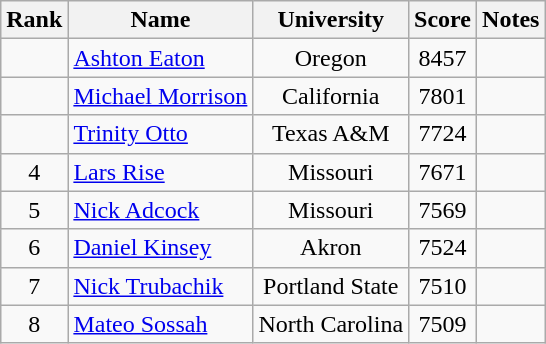<table class="wikitable sortable" style="text-align:center">
<tr>
<th>Rank</th>
<th>Name</th>
<th>University</th>
<th>Score</th>
<th>Notes</th>
</tr>
<tr>
<td></td>
<td align=left><a href='#'>Ashton Eaton</a></td>
<td>Oregon</td>
<td>8457</td>
<td></td>
</tr>
<tr>
<td></td>
<td align=left><a href='#'>Michael Morrison</a></td>
<td>California</td>
<td>7801</td>
<td></td>
</tr>
<tr>
<td></td>
<td align=left><a href='#'>Trinity Otto</a></td>
<td>Texas A&M</td>
<td>7724</td>
<td></td>
</tr>
<tr>
<td>4</td>
<td align=left><a href='#'>Lars Rise</a> </td>
<td>Missouri</td>
<td>7671</td>
<td></td>
</tr>
<tr>
<td>5</td>
<td align=left><a href='#'>Nick Adcock</a></td>
<td>Missouri</td>
<td>7569</td>
<td></td>
</tr>
<tr>
<td>6</td>
<td align=left><a href='#'>Daniel Kinsey</a></td>
<td>Akron</td>
<td>7524</td>
<td></td>
</tr>
<tr>
<td>7</td>
<td align=left><a href='#'>Nick Trubachik</a></td>
<td>Portland State</td>
<td>7510</td>
<td></td>
</tr>
<tr>
<td>8</td>
<td align=left><a href='#'>Mateo Sossah</a> </td>
<td>North Carolina</td>
<td>7509</td>
<td></td>
</tr>
</table>
